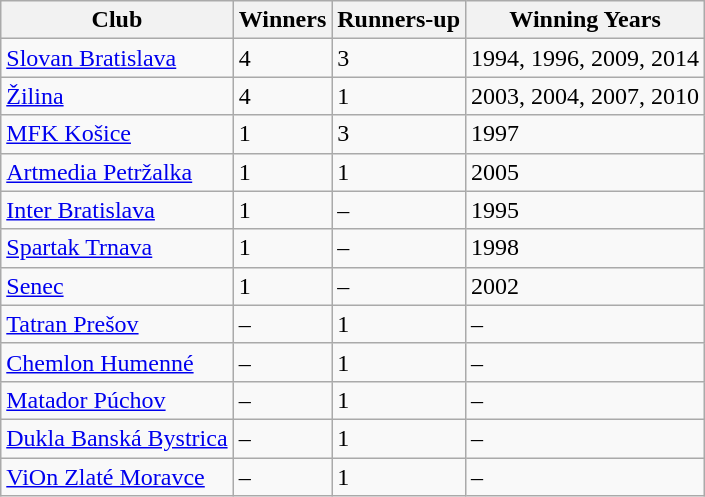<table class="wikitable">
<tr>
<th>Club</th>
<th>Winners</th>
<th>Runners-up</th>
<th>Winning Years</th>
</tr>
<tr>
<td><a href='#'>Slovan Bratislava</a></td>
<td>4</td>
<td>3</td>
<td>1994, 1996, 2009, 2014</td>
</tr>
<tr>
<td><a href='#'>Žilina</a></td>
<td>4</td>
<td>1</td>
<td>2003, 2004, 2007, 2010</td>
</tr>
<tr>
<td><a href='#'>MFK Košice</a></td>
<td>1</td>
<td>3</td>
<td>1997</td>
</tr>
<tr>
<td><a href='#'>Artmedia Petržalka</a></td>
<td>1</td>
<td>1</td>
<td>2005</td>
</tr>
<tr>
<td><a href='#'>Inter Bratislava</a></td>
<td>1</td>
<td>–</td>
<td>1995</td>
</tr>
<tr>
<td><a href='#'>Spartak Trnava</a></td>
<td>1</td>
<td>–</td>
<td>1998</td>
</tr>
<tr>
<td><a href='#'>Senec</a></td>
<td>1</td>
<td>–</td>
<td>2002</td>
</tr>
<tr>
<td><a href='#'>Tatran Prešov</a></td>
<td>–</td>
<td>1</td>
<td>–</td>
</tr>
<tr>
<td><a href='#'>Chemlon Humenné</a></td>
<td>–</td>
<td>1</td>
<td>–</td>
</tr>
<tr>
<td><a href='#'>Matador Púchov</a></td>
<td>–</td>
<td>1</td>
<td>–</td>
</tr>
<tr>
<td><a href='#'>Dukla Banská Bystrica</a></td>
<td>–</td>
<td>1</td>
<td>–</td>
</tr>
<tr>
<td><a href='#'>ViOn Zlaté Moravce</a></td>
<td>–</td>
<td>1</td>
<td>–</td>
</tr>
</table>
